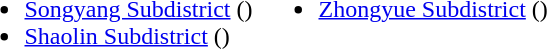<table>
<tr>
<td valign="top"><br><ul><li><a href='#'>Songyang Subdistrict</a> ()</li><li><a href='#'>Shaolin Subdistrict</a> ()</li></ul></td>
<td valign="top"><br><ul><li><a href='#'>Zhongyue Subdistrict</a> ()</li></ul></td>
</tr>
</table>
